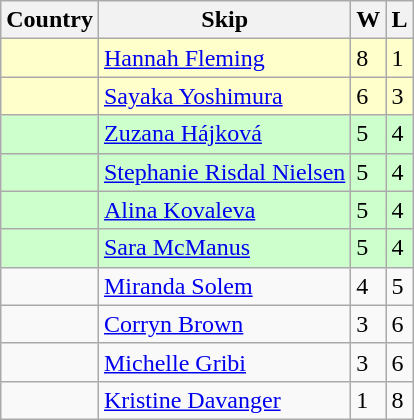<table class=wikitable>
<tr>
<th>Country</th>
<th>Skip</th>
<th>W</th>
<th>L</th>
</tr>
<tr bgcolor=#ffffcc>
<td></td>
<td><a href='#'>Hannah Fleming</a></td>
<td>8</td>
<td>1</td>
</tr>
<tr bgcolor=#ffffcc>
<td></td>
<td><a href='#'>Sayaka Yoshimura</a></td>
<td>6</td>
<td>3</td>
</tr>
<tr bgcolor=#ccffcc>
<td></td>
<td><a href='#'>Zuzana Hájková</a></td>
<td>5</td>
<td>4</td>
</tr>
<tr bgcolor=#ccffcc>
<td></td>
<td><a href='#'>Stephanie Risdal Nielsen</a></td>
<td>5</td>
<td>4</td>
</tr>
<tr bgcolor=#ccffcc>
<td></td>
<td><a href='#'>Alina Kovaleva</a></td>
<td>5</td>
<td>4</td>
</tr>
<tr bgcolor=#ccffcc>
<td></td>
<td><a href='#'>Sara McManus</a></td>
<td>5</td>
<td>4</td>
</tr>
<tr>
<td></td>
<td><a href='#'>Miranda Solem</a></td>
<td>4</td>
<td>5</td>
</tr>
<tr>
<td></td>
<td><a href='#'>Corryn Brown</a></td>
<td>3</td>
<td>6</td>
</tr>
<tr>
<td></td>
<td><a href='#'>Michelle Gribi</a></td>
<td>3</td>
<td>6</td>
</tr>
<tr>
<td></td>
<td><a href='#'>Kristine Davanger</a></td>
<td>1</td>
<td>8</td>
</tr>
</table>
